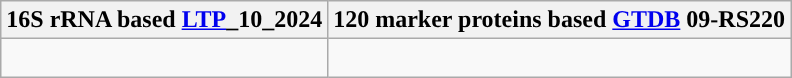<table class="wikitable">
<tr>
<th colspan=1>16S rRNA based <a href='#'>LTP</a>_10_2024</th>
<th colspan=1>120 marker proteins based <a href='#'>GTDB</a> 09-RS220</th>
</tr>
<tr>
<td style="vertical-align:top"><br>

</td>
<td><br></td>
</tr>
</table>
